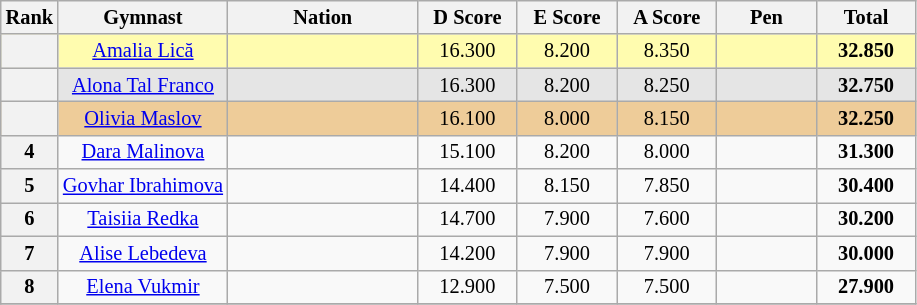<table class="wikitable sortable" style="text-align:center; font-size:85%">
<tr>
<th scope="col" style="width:20px;">Rank</th>
<th>Gymnast</th>
<th scope="col" style="width:120px;" !>Nation</th>
<th scope="col" style="width:60px;" !>D Score</th>
<th scope="col" style="width:60px;" !>E Score</th>
<th scope="col" style="width:60px;" !>A Score</th>
<th scope="col" style="width:60px;" !>Pen</th>
<th scope="col" style="width:60px;" !>Total</th>
</tr>
<tr bgcolor="fffcaf">
<th scope="row"></th>
<td><a href='#'>Amalia Lică</a></td>
<td align="left"></td>
<td>16.300</td>
<td>8.200</td>
<td>8.350</td>
<td></td>
<td><strong>32.850</strong></td>
</tr>
<tr bgcolor="e5e5e5">
<th scope="row"></th>
<td><a href='#'>Alona Tal Franco</a></td>
<td align="left"></td>
<td>16.300</td>
<td>8.200</td>
<td>8.250</td>
<td></td>
<td><strong>32.750</strong></td>
</tr>
<tr bgcolor="eecc99">
<th scope="row"></th>
<td><a href='#'>Olivia Maslov</a></td>
<td align="left"></td>
<td>16.100</td>
<td>8.000</td>
<td>8.150</td>
<td></td>
<td><strong>32.250</strong></td>
</tr>
<tr>
<th scope="row">4</th>
<td><a href='#'>Dara Malinova</a></td>
<td align="left"></td>
<td>15.100</td>
<td>8.200</td>
<td>8.000</td>
<td></td>
<td><strong>31.300</strong></td>
</tr>
<tr>
<th scope="row">5</th>
<td><a href='#'>Govhar Ibrahimova</a></td>
<td align="left"></td>
<td>14.400</td>
<td>8.150</td>
<td>7.850</td>
<td></td>
<td><strong>30.400</strong></td>
</tr>
<tr>
<th scope="row">6</th>
<td><a href='#'>Taisiia Redka</a></td>
<td align="left"></td>
<td>14.700</td>
<td>7.900</td>
<td>7.600</td>
<td></td>
<td><strong>30.200</strong></td>
</tr>
<tr>
<th scope="row">7</th>
<td><a href='#'>Alise Lebedeva</a></td>
<td align="left"></td>
<td>14.200</td>
<td>7.900</td>
<td>7.900</td>
<td></td>
<td><strong>30.000</strong></td>
</tr>
<tr>
<th scope="row">8</th>
<td><a href='#'>Elena Vukmir</a></td>
<td align="left"></td>
<td>12.900</td>
<td>7.500</td>
<td>7.500</td>
<td></td>
<td><strong>27.900</strong></td>
</tr>
<tr>
</tr>
</table>
